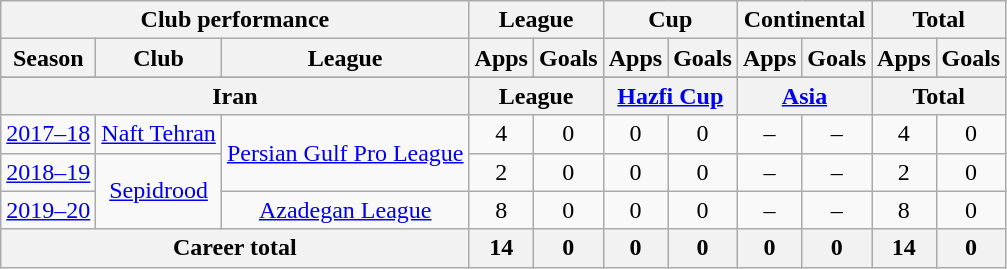<table class="wikitable" style="text-align:center">
<tr>
<th colspan=3>Club performance</th>
<th colspan=2>League</th>
<th colspan=2>Cup</th>
<th colspan=2>Continental</th>
<th colspan=2>Total</th>
</tr>
<tr>
<th>Season</th>
<th>Club</th>
<th>League</th>
<th>Apps</th>
<th>Goals</th>
<th>Apps</th>
<th>Goals</th>
<th>Apps</th>
<th>Goals</th>
<th>Apps</th>
<th>Goals</th>
</tr>
<tr>
</tr>
<tr>
<th colspan=3>Iran</th>
<th colspan=2>League</th>
<th colspan=2><a href='#'>Hazfi Cup</a></th>
<th colspan=2><a href='#'>Asia</a></th>
<th colspan=2>Total</th>
</tr>
<tr>
<td><a href='#'>2017–18</a></td>
<td rowspan="1"><a href='#'>Naft Tehran</a></td>
<td rowspan="2"><a href='#'>Persian Gulf Pro League</a></td>
<td>4</td>
<td>0</td>
<td>0</td>
<td>0</td>
<td>–</td>
<td>–</td>
<td>4</td>
<td>0</td>
</tr>
<tr>
<td><a href='#'>2018–19</a></td>
<td rowspan="2"><a href='#'>Sepidrood</a></td>
<td>2</td>
<td>0</td>
<td>0</td>
<td>0</td>
<td>–</td>
<td>–</td>
<td>2</td>
<td>0</td>
</tr>
<tr>
<td><a href='#'>2019–20</a></td>
<td rowspan="1"><a href='#'>Azadegan League</a></td>
<td>8</td>
<td>0</td>
<td>0</td>
<td>0</td>
<td>–</td>
<td>–</td>
<td>8</td>
<td>0</td>
</tr>
<tr>
<th colspan=3>Career total</th>
<th>14</th>
<th>0</th>
<th>0</th>
<th>0</th>
<th>0</th>
<th>0</th>
<th>14</th>
<th>0</th>
</tr>
</table>
